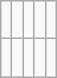<table class="wikitable">
<tr>
<td><br></td>
<td><br></td>
<td><br></td>
<td><br></td>
<td><br></td>
</tr>
<tr>
<td><br></td>
<td><br></td>
<td><br></td>
<td><br></td>
<td><br></td>
</tr>
</table>
